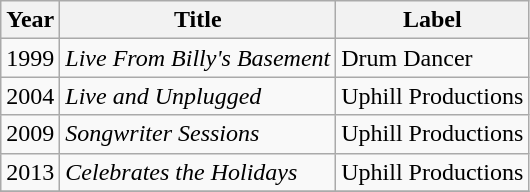<table class=wikitable>
<tr>
<th>Year</th>
<th>Title</th>
<th>Label</th>
</tr>
<tr>
<td>1999</td>
<td><em>Live From Billy's Basement</em></td>
<td>Drum Dancer</td>
</tr>
<tr>
<td>2004</td>
<td><em>Live and Unplugged</em></td>
<td>Uphill Productions</td>
</tr>
<tr>
<td>2009</td>
<td><em>Songwriter Sessions</em></td>
<td>Uphill Productions</td>
</tr>
<tr>
<td>2013</td>
<td><em>Celebrates the Holidays</em></td>
<td>Uphill Productions</td>
</tr>
<tr>
</tr>
</table>
